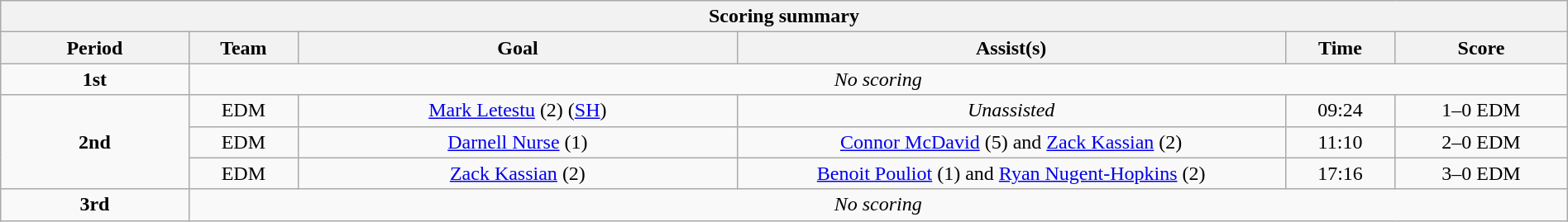<table style="width:100%;" class="wikitable">
<tr>
<th colspan=6>Scoring summary</th>
</tr>
<tr>
<th style="width:12%;">Period</th>
<th style="width:7%;">Team</th>
<th style="width:28%;">Goal</th>
<th style="width:35%;">Assist(s)</th>
<th style="width:7%;">Time</th>
<th style="width:11%;">Score</th>
</tr>
<tr>
<td align=center><strong>1st</strong></td>
<td colspan="5" align=center><em>No scoring</em></td>
</tr>
<tr>
<td style="text-align:center;" rowspan="3"><strong>2nd</strong></td>
<td align=center>EDM</td>
<td align=center><a href='#'>Mark Letestu</a> (2) (<a href='#'>SH</a>)</td>
<td align=center><em>Unassisted</em></td>
<td align=center>09:24</td>
<td align=center>1–0 EDM</td>
</tr>
<tr>
<td align=center>EDM</td>
<td align=center><a href='#'>Darnell Nurse</a> (1)</td>
<td align=center><a href='#'>Connor McDavid</a> (5) and <a href='#'>Zack Kassian</a> (2)</td>
<td align=center>11:10</td>
<td align=center>2–0 EDM</td>
</tr>
<tr>
<td align=center>EDM</td>
<td align=center><a href='#'>Zack Kassian</a> (2)</td>
<td align=center><a href='#'>Benoit Pouliot</a> (1) and <a href='#'>Ryan Nugent-Hopkins</a> (2)</td>
<td align=center>17:16</td>
<td align=center>3–0 EDM</td>
</tr>
<tr>
<td align=center><strong>3rd</strong></td>
<td colspan="5" align=center><em>No scoring</em></td>
</tr>
</table>
